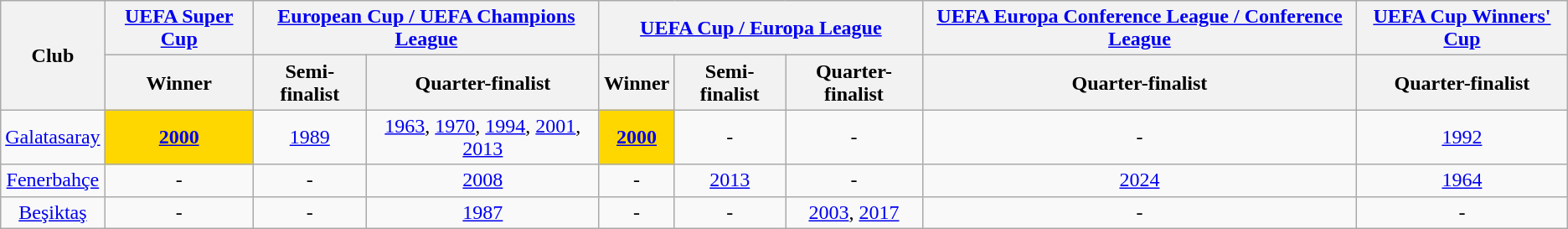<table class="wikitable">
<tr>
<th rowspan="2">Club</th>
<th colspan="1"><a href='#'>UEFA Super Cup</a></th>
<th colspan="2"><a href='#'>European Cup / UEFA Champions League</a></th>
<th colspan="3"><a href='#'>UEFA Cup / Europa League</a></th>
<th><a href='#'>UEFA Europa Conference League / Conference League</a></th>
<th colspan="1"><a href='#'>UEFA Cup Winners' Cup</a></th>
</tr>
<tr>
<th>Winner</th>
<th>Semi-finalist</th>
<th>Quarter-finalist</th>
<th>Winner</th>
<th>Semi-finalist</th>
<th>Quarter-finalist</th>
<th>Quarter-finalist</th>
<th>Quarter-finalist</th>
</tr>
<tr>
<td style="text-align:center"><a href='#'>Galatasaray</a></td>
<td style="text-align:center;" bgcolor="Gold"><a href='#'><strong>2000</strong></a></td>
<td style="text-align:center"><a href='#'>1989</a></td>
<td style="text-align:center"><a href='#'>1963</a>, <a href='#'>1970</a>, <a href='#'>1994</a>, <a href='#'>2001</a>, <a href='#'>2013</a></td>
<td style="text-align:center;" bgcolor="Gold"><a href='#'><strong>2000</strong></a></td>
<td style="text-align:center">-</td>
<td style="text-align:center">-</td>
<td style="text-align:center">-</td>
<td style="text-align:center"><a href='#'>1992</a></td>
</tr>
<tr>
<td style="text-align:center"><a href='#'>Fenerbahçe</a></td>
<td style="text-align:center">-</td>
<td style="text-align:center">-</td>
<td style="text-align:center"><a href='#'>2008</a></td>
<td style="text-align:center">-</td>
<td style="text-align:center"><a href='#'>2013</a></td>
<td style="text-align:center">-</td>
<td style="text-align:center"><a href='#'>2024</a></td>
<td style="text-align:center"><a href='#'>1964</a></td>
</tr>
<tr>
<td style="text-align:center"><a href='#'>Beşiktaş</a></td>
<td style="text-align:center">-</td>
<td style="text-align:center">-</td>
<td style="text-align:center"><a href='#'>1987</a></td>
<td style="text-align:center">-</td>
<td style="text-align:center">-</td>
<td style="text-align:center"><a href='#'>2003</a>, <a href='#'>2017</a></td>
<td style="text-align:center">-</td>
<td style="text-align:center">-</td>
</tr>
</table>
